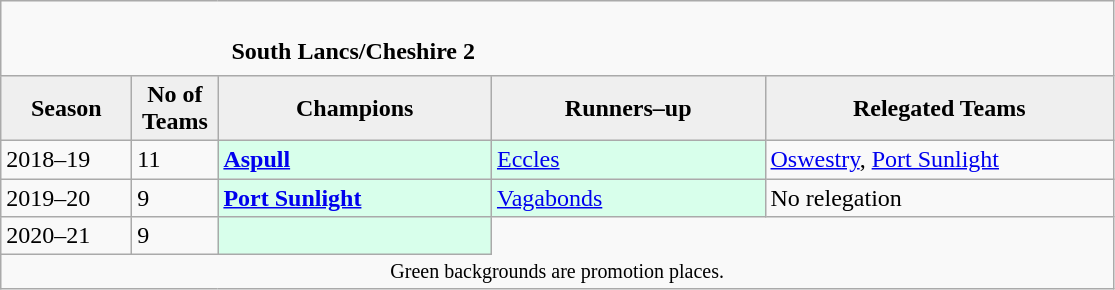<table class="wikitable" style="text-align: left;">
<tr>
<td colspan="11" cellpadding="0" cellspacing="0"><br><table border="0" style="width:100%;" cellpadding="0" cellspacing="0">
<tr>
<td style="width:20%; border:0;"></td>
<td style="border:0;"><strong>South Lancs/Cheshire 2</strong></td>
<td style="width:20%; border:0;"></td>
</tr>
</table>
</td>
</tr>
<tr>
<th style="background:#efefef; width:80px;">Season</th>
<th style="background:#efefef; width:50px;">No of Teams</th>
<th style="background:#efefef; width:175px;">Champions</th>
<th style="background:#efefef; width:175px;">Runners–up</th>
<th style="background:#efefef; width:225px;">Relegated Teams</th>
</tr>
<tr align=left>
<td>2018–19</td>
<td>11</td>
<td style="background:#d8ffeb;"><strong><a href='#'>Aspull</a></strong></td>
<td style="background:#d8ffeb;"><a href='#'>Eccles</a></td>
<td><a href='#'>Oswestry</a>, <a href='#'>Port Sunlight</a></td>
</tr>
<tr>
<td>2019–20</td>
<td>9</td>
<td style="background:#d8ffeb;"><strong><a href='#'>Port Sunlight</a></strong></td>
<td style="background:#d8ffeb;"><a href='#'>Vagabonds</a></td>
<td>No relegation</td>
</tr>
<tr>
<td>2020–21</td>
<td>9</td>
<td style="background:#d8ffeb;"></td>
</tr>
<tr>
<td colspan="15"  style="border:0; font-size:smaller; text-align:center;">Green backgrounds are promotion places.</td>
</tr>
</table>
